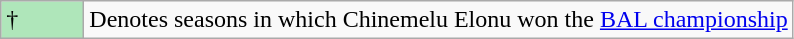<table class="wikitable">
<tr>
<td style="background:#AFE6BA; width:3em;">†</td>
<td>Denotes seasons in which Chinemelu Elonu won the <a href='#'>BAL championship</a></td>
</tr>
</table>
